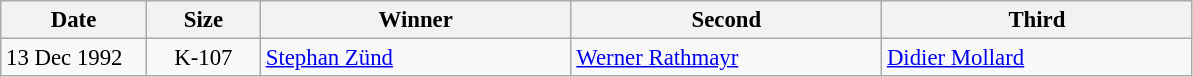<table class="wikitable" style="font-size:95%;">
<tr>
<th width="90">Date</th>
<th width="69">Size</th>
<th width="200">Winner</th>
<th width="200">Second</th>
<th width="200">Third</th>
</tr>
<tr>
<td>13 Dec 1992</td>
<td align=center>K-107</td>
<td> <a href='#'>Stephan Zünd</a></td>
<td> <a href='#'>Werner Rathmayr</a></td>
<td> <a href='#'>Didier Mollard</a></td>
</tr>
</table>
